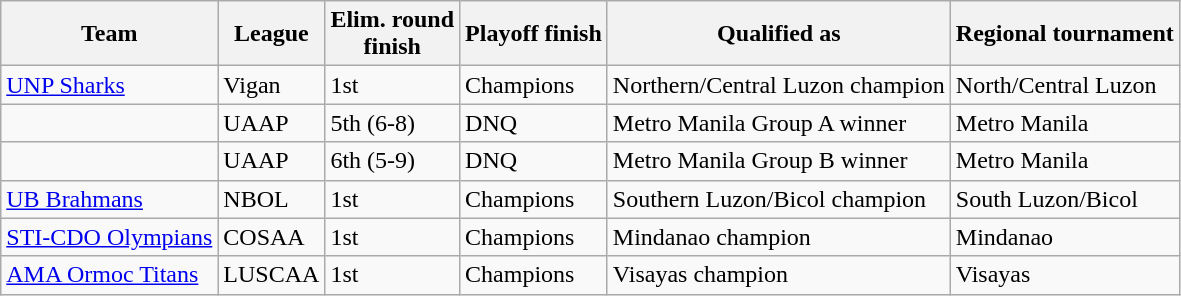<table class=wikitable>
<tr>
<th>Team</th>
<th>League</th>
<th>Elim. round<br>finish</th>
<th>Playoff finish</th>
<th>Qualified as</th>
<th>Regional tournament</th>
</tr>
<tr>
<td> <a href='#'>UNP Sharks</a></td>
<td>Vigan</td>
<td>1st</td>
<td>Champions</td>
<td>Northern/Central Luzon champion</td>
<td>North/Central Luzon</td>
</tr>
<tr>
<td></td>
<td>UAAP</td>
<td>5th (6-8)</td>
<td>DNQ</td>
<td>Metro Manila Group A winner</td>
<td>Metro Manila</td>
</tr>
<tr>
<td></td>
<td>UAAP</td>
<td>6th (5-9)</td>
<td>DNQ</td>
<td>Metro Manila Group B winner</td>
<td>Metro Manila</td>
</tr>
<tr>
<td> <a href='#'>UB Brahmans</a></td>
<td>NBOL</td>
<td>1st</td>
<td>Champions</td>
<td>Southern Luzon/Bicol champion</td>
<td>South Luzon/Bicol</td>
</tr>
<tr>
<td> <a href='#'>STI-CDO Olympians</a></td>
<td>COSAA</td>
<td>1st</td>
<td>Champions</td>
<td>Mindanao champion</td>
<td>Mindanao</td>
</tr>
<tr>
<td> <a href='#'>AMA Ormoc Titans</a></td>
<td>LUSCAA</td>
<td>1st</td>
<td>Champions</td>
<td>Visayas champion</td>
<td>Visayas</td>
</tr>
</table>
